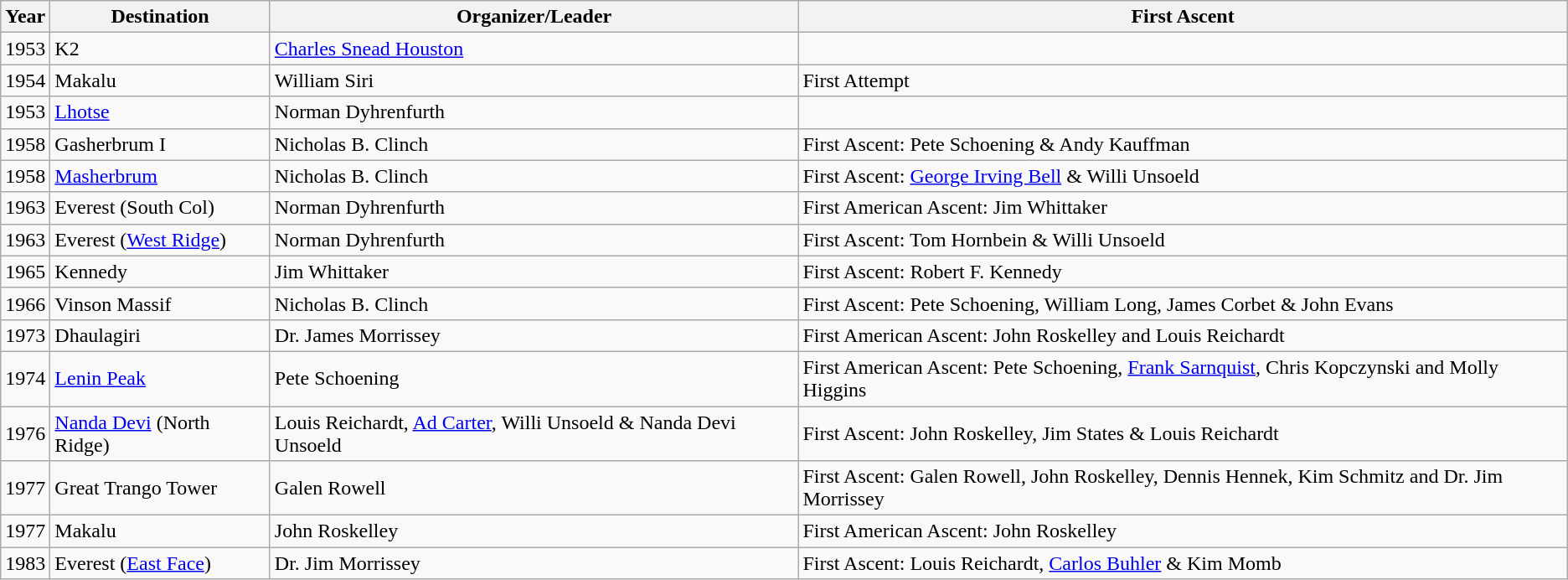<table class="wikitable sortable">
<tr>
<th>Year</th>
<th>Destination</th>
<th>Organizer/Leader</th>
<th>First Ascent</th>
</tr>
<tr>
<td>1953</td>
<td>K2</td>
<td><a href='#'>Charles Snead Houston</a></td>
<td></td>
</tr>
<tr>
<td>1954</td>
<td>Makalu</td>
<td>William Siri</td>
<td>First Attempt</td>
</tr>
<tr>
<td>1953</td>
<td><a href='#'>Lhotse</a></td>
<td>Norman Dyhrenfurth</td>
<td></td>
</tr>
<tr>
<td>1958</td>
<td>Gasherbrum I</td>
<td>Nicholas B. Clinch</td>
<td>First Ascent: Pete Schoening & Andy Kauffman</td>
</tr>
<tr>
<td>1958</td>
<td><a href='#'>Masherbrum</a></td>
<td>Nicholas B. Clinch</td>
<td>First Ascent: <a href='#'>George Irving Bell</a> & Willi Unsoeld</td>
</tr>
<tr>
<td>1963</td>
<td>Everest (South Col)</td>
<td>Norman Dyhrenfurth</td>
<td>First American Ascent: Jim Whittaker</td>
</tr>
<tr>
<td>1963</td>
<td>Everest (<a href='#'>West Ridge</a>)</td>
<td>Norman Dyhrenfurth</td>
<td>First Ascent: Tom Hornbein & Willi Unsoeld</td>
</tr>
<tr>
<td>1965</td>
<td>Kennedy</td>
<td>Jim Whittaker</td>
<td>First Ascent: Robert F. Kennedy</td>
</tr>
<tr>
<td>1966</td>
<td>Vinson Massif</td>
<td>Nicholas B. Clinch</td>
<td>First Ascent: Pete Schoening, William Long, James Corbet & John Evans</td>
</tr>
<tr>
<td>1973</td>
<td>Dhaulagiri</td>
<td>Dr. James Morrissey</td>
<td>First American Ascent: John Roskelley and Louis Reichardt</td>
</tr>
<tr>
<td>1974</td>
<td><a href='#'>Lenin Peak</a></td>
<td>Pete Schoening</td>
<td>First American Ascent: Pete Schoening, <a href='#'>Frank Sarnquist</a>, Chris Kopczynski and Molly Higgins</td>
</tr>
<tr>
<td>1976</td>
<td><a href='#'>Nanda Devi</a> (North Ridge)</td>
<td>Louis Reichardt, <a href='#'>Ad Carter</a>, Willi Unsoeld & Nanda Devi Unsoeld</td>
<td>First Ascent: John Roskelley, Jim States & Louis Reichardt</td>
</tr>
<tr>
<td>1977</td>
<td>Great Trango Tower</td>
<td>Galen Rowell</td>
<td>First Ascent: Galen Rowell, John Roskelley, Dennis Hennek, Kim Schmitz and Dr. Jim Morrissey</td>
</tr>
<tr>
<td>1977</td>
<td>Makalu</td>
<td>John Roskelley</td>
<td>First American Ascent: John Roskelley</td>
</tr>
<tr>
<td>1983</td>
<td>Everest (<a href='#'>East Face</a>)</td>
<td>Dr. Jim Morrissey</td>
<td>First Ascent: Louis Reichardt, <a href='#'>Carlos Buhler</a> & Kim Momb</td>
</tr>
</table>
